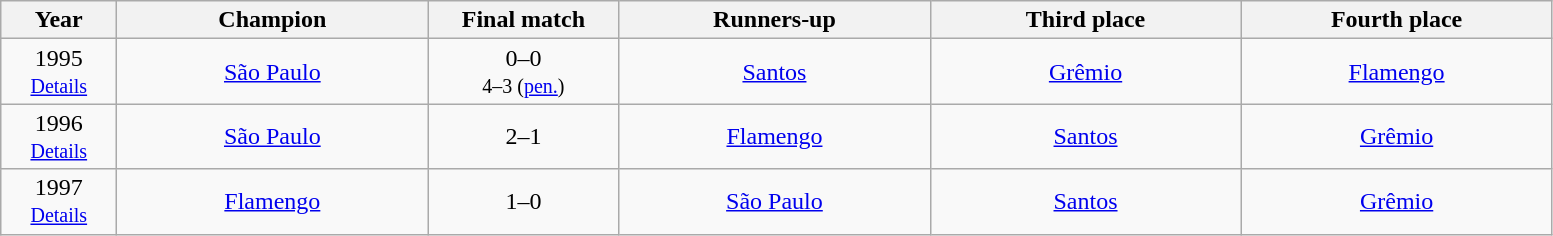<table class="wikitable">
<tr>
<th width=70>Year</th>
<th width=200>Champion</th>
<th width=120>Final match</th>
<th width=200>Runners-up</th>
<th width=200>Third place</th>
<th width=200>Fourth place</th>
</tr>
<tr>
<td align=center>1995<br> <small> <a href='#'>Details</a></small></td>
<td align=center><a href='#'>São Paulo</a><br></td>
<td align=center>0–0 <br> <small>4–3 (<a href='#'>pen.</a>)</small></td>
<td align=center><a href='#'>Santos</a><br></td>
<td align=center><a href='#'>Grêmio</a><br></td>
<td align=center><a href='#'>Flamengo</a><br></td>
</tr>
<tr>
<td align=center>1996 <small><a href='#'>Details</a></small></td>
<td align=center><a href='#'>São Paulo</a><br></td>
<td align=center>2–1</td>
<td align=center><a href='#'>Flamengo</a><br></td>
<td align=center><a href='#'>Santos</a><br></td>
<td align=center><a href='#'>Grêmio</a><br></td>
</tr>
<tr>
<td align=center>1997 <small><a href='#'>Details</a></small></td>
<td align=center><a href='#'>Flamengo</a><br></td>
<td align=center>1–0</td>
<td align=center><a href='#'>São Paulo</a><br></td>
<td align=center><a href='#'>Santos</a><br></td>
<td align=center><a href='#'>Grêmio</a><br></td>
</tr>
</table>
